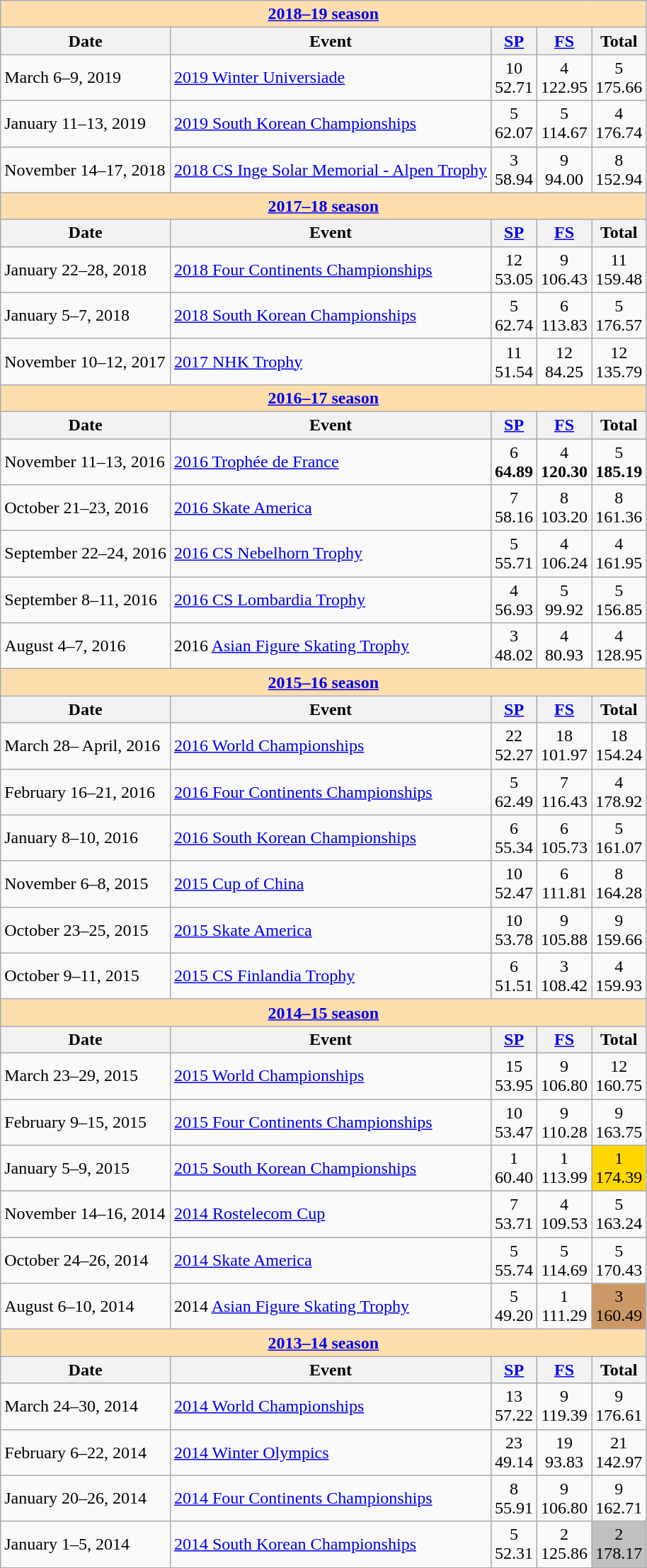<table class="wikitable">
<tr>
<td style="background-color: #ffdead;" colspan=5 align=center><strong><a href='#'>2018–19 season</a></strong></td>
</tr>
<tr>
<th>Date</th>
<th>Event</th>
<th><a href='#'>SP</a></th>
<th><a href='#'>FS</a></th>
<th>Total</th>
</tr>
<tr>
<td>March 6–9, 2019</td>
<td><a href='#'>2019 Winter Universiade</a></td>
<td align=center>10 <br> 52.71</td>
<td align=center>4 <br> 122.95</td>
<td align=center>5 <br> 175.66</td>
</tr>
<tr>
<td>January 11–13, 2019</td>
<td><a href='#'>2019 South Korean Championships</a></td>
<td align=center>5 <br> 62.07</td>
<td align=center>5 <br> 114.67</td>
<td align=center>4 <br> 176.74</td>
</tr>
<tr>
<td>November 14–17, 2018</td>
<td><a href='#'>2018 CS Inge Solar Memorial - Alpen Trophy</a></td>
<td align=center>3 <br> 58.94</td>
<td align=center>9 <br> 94.00</td>
<td align=center>8 <br> 152.94</td>
</tr>
<tr>
<td style="background-color: #ffdead;" colspan=5 align=center><strong><a href='#'>2017–18 season</a></strong></td>
</tr>
<tr>
<th>Date</th>
<th>Event</th>
<th><a href='#'>SP</a></th>
<th><a href='#'>FS</a></th>
<th>Total</th>
</tr>
<tr>
<td>January 22–28, 2018</td>
<td><a href='#'>2018 Four Continents Championships</a></td>
<td align=center>12 <br> 53.05</td>
<td align=center>9 <br> 106.43</td>
<td align=center>11 <br> 159.48</td>
</tr>
<tr>
<td>January 5–7, 2018</td>
<td><a href='#'>2018 South Korean Championships</a></td>
<td align=center>5 <br> 62.74</td>
<td align=center>6 <br> 113.83</td>
<td align=center>5 <br> 176.57</td>
</tr>
<tr>
<td>November 10–12, 2017</td>
<td><a href='#'>2017 NHK Trophy</a></td>
<td align=center>11 <br> 51.54</td>
<td align=center>12 <br> 84.25</td>
<td align=center>12 <br> 135.79</td>
</tr>
<tr>
<td style="background-color: #ffdead;" colspan=5 align=center><strong><a href='#'>2016–17 season</a></strong></td>
</tr>
<tr>
<th>Date</th>
<th>Event</th>
<th><a href='#'>SP</a></th>
<th><a href='#'>FS</a></th>
<th>Total</th>
</tr>
<tr>
<td>November 11–13, 2016</td>
<td><a href='#'>2016 Trophée de France</a></td>
<td align=center>6 <br> <strong>64.89</strong></td>
<td align=center>4 <br> <strong>120.30</strong></td>
<td align=center>5 <br> <strong>185.19</strong></td>
</tr>
<tr>
<td>October 21–23, 2016</td>
<td><a href='#'>2016 Skate America</a></td>
<td align=center>7 <br> 58.16</td>
<td align=center>8 <br> 103.20</td>
<td align=center>8 <br> 161.36</td>
</tr>
<tr>
<td>September 22–24, 2016</td>
<td><a href='#'>2016 CS Nebelhorn Trophy</a></td>
<td align=center>5 <br> 55.71</td>
<td align=center>4 <br> 106.24</td>
<td align=center>4 <br> 161.95</td>
</tr>
<tr>
<td>September 8–11, 2016</td>
<td><a href='#'>2016 CS Lombardia Trophy</a></td>
<td align=center>4 <br> 56.93</td>
<td align=center>5 <br> 99.92</td>
<td align=center>5 <br> 156.85</td>
</tr>
<tr>
<td>August 4–7, 2016</td>
<td>2016 <a href='#'>Asian Figure Skating Trophy</a></td>
<td align=center>3 <br> 48.02</td>
<td align=center>4 <br> 80.93</td>
<td align=center>4 <br> 128.95</td>
</tr>
<tr>
<td style="background-color: #ffdead;" colspan=5 align=center><strong><a href='#'>2015–16 season</a></strong></td>
</tr>
<tr>
<th>Date</th>
<th>Event</th>
<th><a href='#'>SP</a></th>
<th><a href='#'>FS</a></th>
<th>Total</th>
</tr>
<tr>
<td>March 28– April, 2016</td>
<td><a href='#'>2016 World Championships</a></td>
<td align=center>22 <br> 52.27</td>
<td align=center>18 <br> 101.97</td>
<td align=center>18 <br> 154.24</td>
</tr>
<tr>
<td>February 16–21, 2016</td>
<td><a href='#'>2016 Four Continents Championships</a></td>
<td align=center>5 <br> 62.49</td>
<td align=center>7 <br> 116.43</td>
<td align=center>4 <br> 178.92</td>
</tr>
<tr>
<td>January 8–10, 2016</td>
<td><a href='#'>2016 South Korean Championships</a></td>
<td align=center>6 <br> 55.34</td>
<td align=center>6 <br> 105.73</td>
<td align=center>5 <br> 161.07</td>
</tr>
<tr>
<td>November 6–8, 2015</td>
<td><a href='#'>2015 Cup of China</a></td>
<td align=center>10 <br> 52.47</td>
<td align=center>6 <br> 111.81</td>
<td align=center>8 <br> 164.28</td>
</tr>
<tr>
<td>October 23–25, 2015</td>
<td><a href='#'>2015 Skate America</a></td>
<td align=center>10 <br> 53.78</td>
<td align=center>9 <br> 105.88</td>
<td align=center>9 <br> 159.66</td>
</tr>
<tr>
<td>October 9–11, 2015</td>
<td><a href='#'>2015 CS Finlandia Trophy</a></td>
<td align=center>6 <br> 51.51</td>
<td align=center>3 <br> 108.42</td>
<td align=center>4 <br> 159.93</td>
</tr>
<tr>
<td style="background-color: #ffdead;" colspan=5 align=center><strong><a href='#'>2014–15 season</a></strong></td>
</tr>
<tr>
<th>Date</th>
<th>Event</th>
<th><a href='#'>SP</a></th>
<th><a href='#'>FS</a></th>
<th>Total</th>
</tr>
<tr>
<td>March 23–29, 2015</td>
<td><a href='#'>2015 World Championships</a></td>
<td align=center>15 <br> 53.95</td>
<td align=center>9 <br> 106.80</td>
<td align=center>12 <br> 160.75</td>
</tr>
<tr>
<td>February 9–15, 2015</td>
<td><a href='#'>2015 Four Continents Championships</a></td>
<td align=center>10 <br> 53.47</td>
<td align=center>9 <br> 110.28</td>
<td align=center>9 <br> 163.75</td>
</tr>
<tr>
<td>January 5–9, 2015</td>
<td><a href='#'>2015 South Korean Championships</a></td>
<td align=center>1 <br> 60.40</td>
<td align=center>1 <br> 113.99</td>
<td align=center bgcolor=gold>1 <br> 174.39</td>
</tr>
<tr>
<td>November 14–16, 2014</td>
<td><a href='#'>2014 Rostelecom Cup</a></td>
<td align=center>7 <br> 53.71</td>
<td align=center>4 <br> 109.53</td>
<td align=center>5 <br> 163.24</td>
</tr>
<tr>
<td>October 24–26, 2014</td>
<td><a href='#'>2014 Skate America</a></td>
<td align=center>5 <br> 55.74</td>
<td align=center>5 <br> 114.69</td>
<td align=center>5 <br> 170.43</td>
</tr>
<tr>
<td>August 6–10, 2014</td>
<td>2014 <a href='#'>Asian Figure Skating Trophy</a></td>
<td align=center>5 <br> 49.20</td>
<td align=center>1 <br> 111.29</td>
<td align=center bgcolor=cc9966>3 <br> 160.49</td>
</tr>
<tr>
<td style="background-color: #ffdead;" colspan=5 align=center><strong><a href='#'>2013–14 season</a></strong></td>
</tr>
<tr>
<th>Date</th>
<th>Event</th>
<th><a href='#'>SP</a></th>
<th><a href='#'>FS</a></th>
<th>Total</th>
</tr>
<tr>
<td>March 24–30, 2014</td>
<td><a href='#'>2014 World Championships</a></td>
<td align=center>13 <br> 57.22</td>
<td align=center>9 <br> 119.39</td>
<td align=center>9 <br> 176.61</td>
</tr>
<tr>
<td>February 6–22, 2014</td>
<td><a href='#'>2014 Winter Olympics</a></td>
<td align=center>23 <br> 49.14</td>
<td align=center>19 <br> 93.83</td>
<td align=center>21 <br> 142.97</td>
</tr>
<tr>
<td>January 20–26, 2014</td>
<td><a href='#'>2014 Four Continents Championships</a></td>
<td align=center>8 <br> 55.91</td>
<td align=center>9 <br> 106.80</td>
<td align=center>9 <br> 162.71</td>
</tr>
<tr>
<td>January 1–5, 2014</td>
<td><a href='#'>2014 South Korean Championships</a></td>
<td align=center>5 <br> 52.31</td>
<td align=center>2 <br> 125.86</td>
<td align=center bgcolor=silver>2 <br> 178.17</td>
</tr>
</table>
